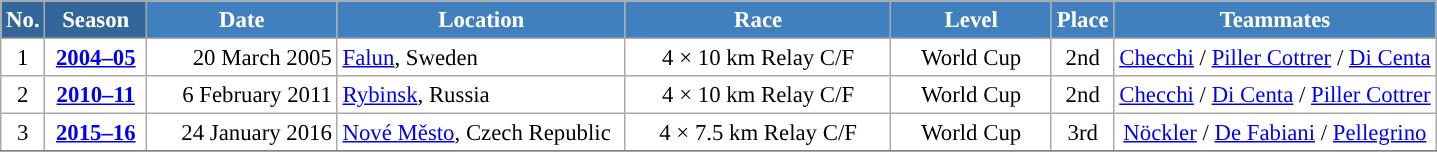<table class="wikitable sortable" style="font-size:95%; text-align:center; border:grey solid 1px; border-collapse:collapse; background:#ffffff;">
<tr style="background:#efefef;">
<th style="background-color:#369; color:white;">No.</th>
<th style="background-color:#369; color:white;">Season</th>
<th style="background-color:#4180be; color:white; width:120px;">Date</th>
<th style="background-color:#4180be; color:white; width:185px;">Location</th>
<th style="background-color:#4180be; color:white; width:170px;">Race</th>
<th style="background-color:#4180be; color:white; width:100px;">Level</th>
<th style="background-color:#4180be; color:white;">Place</th>
<th style="background-color:#4180be; color:white;">Teammates</th>
</tr>
<tr>
<td align=center>1</td>
<td rowspan=1 align=center><strong> <a href='#'>2004–05</a> </strong></td>
<td align=right>20 March 2005</td>
<td align=left> <a href='#'>Falun</a>, Sweden</td>
<td>4 × 10 km Relay C/F</td>
<td>World Cup</td>
<td>2nd</td>
<td><a href='#'>Checchi</a> / <a href='#'>Piller Cottrer</a> / <a href='#'>Di Centa</a></td>
</tr>
<tr>
<td align=center>2</td>
<td rowspan=1 align=center><strong> <a href='#'>2010–11</a> </strong></td>
<td align=right>6 February 2011</td>
<td align=left> <a href='#'>Rybinsk</a>, Russia</td>
<td>4 × 10 km Relay C/F</td>
<td>World Cup</td>
<td>2nd</td>
<td><a href='#'>Checchi</a> / <a href='#'>Di Centa</a> / <a href='#'>Piller Cottrer</a></td>
</tr>
<tr>
<td align=center>3</td>
<td rowspan=1 align=center><strong> <a href='#'>2015–16</a> </strong></td>
<td align=right>24 January 2016</td>
<td align=left> <a href='#'>Nové Město</a>, Czech Republic</td>
<td>4 × 7.5 km Relay C/F</td>
<td>World Cup</td>
<td>3rd</td>
<td><a href='#'>Nöckler</a> / <a href='#'>De Fabiani</a> / <a href='#'>Pellegrino</a></td>
</tr>
<tr>
</tr>
</table>
